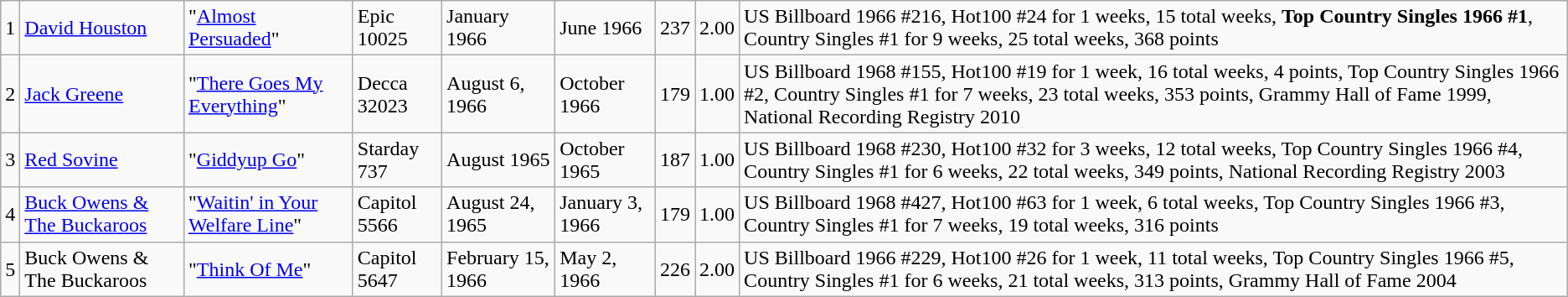<table class="wikitable sortable">
<tr>
<td>1</td>
<td><a href='#'>David Houston</a></td>
<td>"<a href='#'>Almost Persuaded</a>"</td>
<td>Epic 10025</td>
<td>January 1966</td>
<td>June 1966</td>
<td>237</td>
<td>2.00</td>
<td>US Billboard 1966 #216, Hot100 #24 for 1 weeks, 15 total weeks, <strong>Top Country Singles 1966 #1</strong>, Country Singles #1 for 9 weeks, 25 total weeks, 368 points</td>
</tr>
<tr>
<td>2</td>
<td><a href='#'>Jack Greene</a></td>
<td>"<a href='#'>There Goes My Everything</a>"</td>
<td>Decca 32023</td>
<td>August 6, 1966</td>
<td>October 1966</td>
<td>179</td>
<td>1.00</td>
<td>US Billboard 1968 #155, Hot100 #19 for 1 week, 16 total weeks, 4 points, Top Country Singles 1966 #2, Country Singles #1 for 7 weeks, 23 total weeks, 353 points, Grammy Hall of Fame 1999, National Recording Registry 2010</td>
</tr>
<tr>
<td>3</td>
<td><a href='#'>Red Sovine</a></td>
<td>"<a href='#'>Giddyup Go</a>"</td>
<td>Starday 737</td>
<td>August 1965</td>
<td>October 1965</td>
<td>187</td>
<td>1.00</td>
<td>US Billboard 1968 #230, Hot100 #32 for 3 weeks, 12 total weeks, Top Country Singles 1966 #4, Country Singles #1 for 6 weeks, 22 total weeks, 349 points, National Recording Registry 2003</td>
</tr>
<tr>
<td>4</td>
<td><a href='#'>Buck Owens & The Buckaroos</a></td>
<td>"<a href='#'>Waitin' in Your Welfare Line</a>"</td>
<td>Capitol 5566</td>
<td>August 24, 1965</td>
<td>January 3, 1966</td>
<td>179</td>
<td>1.00</td>
<td>US Billboard 1968 #427, Hot100 #63 for 1 week, 6 total weeks, Top Country Singles 1966 #3, Country Singles #1 for 7 weeks, 19 total weeks, 316 points</td>
</tr>
<tr>
<td>5</td>
<td>Buck Owens & The Buckaroos</td>
<td>"<a href='#'>Think Of Me</a>"</td>
<td>Capitol 5647</td>
<td>February 15, 1966</td>
<td>May 2, 1966</td>
<td>226</td>
<td>2.00</td>
<td>US Billboard 1966 #229, Hot100 #26 for 1 week, 11 total weeks, Top Country Singles 1966 #5, Country Singles #1 for 6 weeks, 21 total weeks, 313 points, Grammy Hall of Fame 2004</td>
</tr>
</table>
